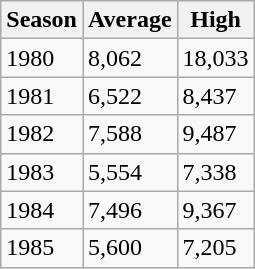<table class="wikitable" style="float:left; clear:left; margin-right:1em">
<tr>
<th>Season</th>
<th>Average</th>
<th>High</th>
</tr>
<tr>
<td>1980</td>
<td>8,062</td>
<td>18,033</td>
</tr>
<tr>
<td>1981</td>
<td>6,522</td>
<td>8,437</td>
</tr>
<tr>
<td>1982</td>
<td>7,588</td>
<td>9,487</td>
</tr>
<tr>
<td>1983</td>
<td>5,554</td>
<td>7,338</td>
</tr>
<tr>
<td>1984</td>
<td>7,496</td>
<td>9,367</td>
</tr>
<tr>
<td>1985</td>
<td>5,600</td>
<td>7,205</td>
</tr>
</table>
